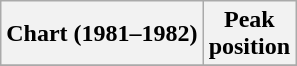<table class="wikitable sortable">
<tr>
<th align="left">Chart (1981–1982)</th>
<th align="center">Peak<br>position</th>
</tr>
<tr>
</tr>
</table>
